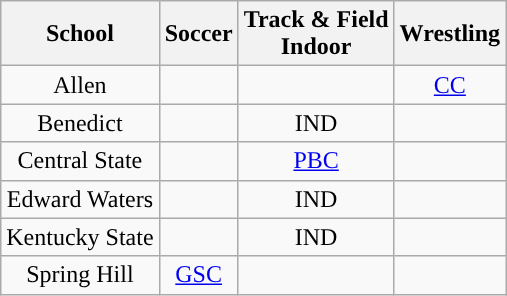<table class="wikitable" style="text-align:center;">
<tr>
<th>School</th>
<th>Soccer</th>
<th>Track & Field<br>Indoor</th>
<th>Wrestling</th>
</tr>
<tr>
<td>Allen</td>
<td></td>
<td></td>
<td><a href='#'>CC</a></td>
</tr>
<tr>
<td>Benedict</td>
<td></td>
<td>IND</td>
<td></td>
</tr>
<tr>
<td>Central State</td>
<td></td>
<td><a href='#'>PBC</a></td>
<td></td>
</tr>
<tr>
<td>Edward Waters</td>
<td></td>
<td>IND</td>
<td></td>
</tr>
<tr>
<td>Kentucky State</td>
<td></td>
<td>IND</td>
<td></td>
</tr>
<tr>
<td>Spring Hill</td>
<td><a href='#'>GSC</a></td>
<td></td>
<td></td>
</tr>
</table>
